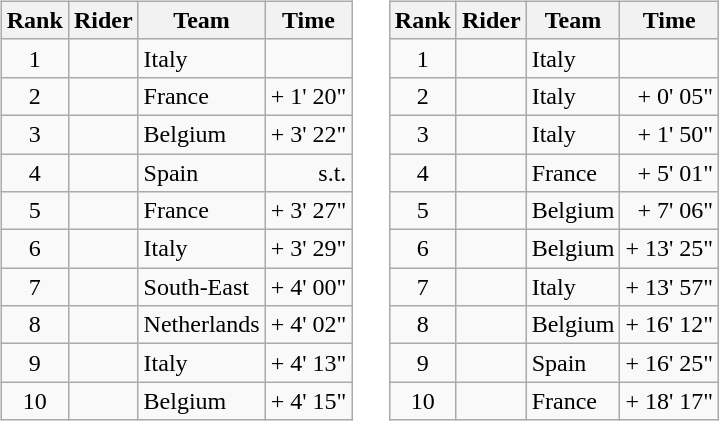<table>
<tr>
<td><br><table class="wikitable">
<tr>
<th scope="col">Rank</th>
<th scope="col">Rider</th>
<th scope="col">Team</th>
<th scope="col">Time</th>
</tr>
<tr>
<td style="text-align:center;">1</td>
<td></td>
<td>Italy</td>
<td style="text-align:right;"></td>
</tr>
<tr>
<td style="text-align:center;">2</td>
<td></td>
<td>France</td>
<td style="text-align:right;">+ 1' 20"</td>
</tr>
<tr>
<td style="text-align:center;">3</td>
<td></td>
<td>Belgium</td>
<td style="text-align:right;">+ 3' 22"</td>
</tr>
<tr>
<td style="text-align:center;">4</td>
<td></td>
<td>Spain</td>
<td style="text-align:right;">s.t.</td>
</tr>
<tr>
<td style="text-align:center;">5</td>
<td></td>
<td>France</td>
<td style="text-align:right;">+ 3' 27"</td>
</tr>
<tr>
<td style="text-align:center;">6</td>
<td> </td>
<td>Italy</td>
<td style="text-align:right;">+ 3' 29"</td>
</tr>
<tr>
<td style="text-align:center;">7</td>
<td></td>
<td>South-East</td>
<td style="text-align:right;">+ 4' 00"</td>
</tr>
<tr>
<td style="text-align:center;">8</td>
<td></td>
<td>Netherlands</td>
<td style="text-align:right;">+ 4' 02"</td>
</tr>
<tr>
<td style="text-align:center;">9</td>
<td></td>
<td>Italy</td>
<td style="text-align:right;">+ 4' 13"</td>
</tr>
<tr>
<td style="text-align:center;">10</td>
<td></td>
<td>Belgium</td>
<td style="text-align:right;">+ 4' 15"</td>
</tr>
</table>
</td>
<td></td>
<td><br><table class="wikitable">
<tr>
<th scope="col">Rank</th>
<th scope="col">Rider</th>
<th scope="col">Team</th>
<th scope="col">Time</th>
</tr>
<tr>
<td style="text-align:center;">1</td>
<td> </td>
<td>Italy</td>
<td style="text-align:right;"></td>
</tr>
<tr>
<td style="text-align:center;">2</td>
<td></td>
<td>Italy</td>
<td style="text-align:right;">+ 0' 05"</td>
</tr>
<tr>
<td style="text-align:center;">3</td>
<td></td>
<td>Italy</td>
<td style="text-align:right;">+ 1' 50"</td>
</tr>
<tr>
<td style="text-align:center;">4</td>
<td></td>
<td>France</td>
<td style="text-align:right;">+ 5' 01"</td>
</tr>
<tr>
<td style="text-align:center;">5</td>
<td></td>
<td>Belgium</td>
<td style="text-align:right;">+ 7' 06"</td>
</tr>
<tr>
<td style="text-align:center;">6</td>
<td></td>
<td>Belgium</td>
<td style="text-align:right;">+ 13' 25"</td>
</tr>
<tr>
<td style="text-align:center;">7</td>
<td></td>
<td>Italy</td>
<td style="text-align:right;">+ 13' 57"</td>
</tr>
<tr>
<td style="text-align:center;">8</td>
<td></td>
<td>Belgium</td>
<td style="text-align:right;">+ 16' 12"</td>
</tr>
<tr>
<td style="text-align:center;">9</td>
<td></td>
<td>Spain</td>
<td style="text-align:right;">+ 16' 25"</td>
</tr>
<tr>
<td style="text-align:center;">10</td>
<td></td>
<td>France</td>
<td style="text-align:right;">+ 18' 17"</td>
</tr>
</table>
</td>
</tr>
</table>
